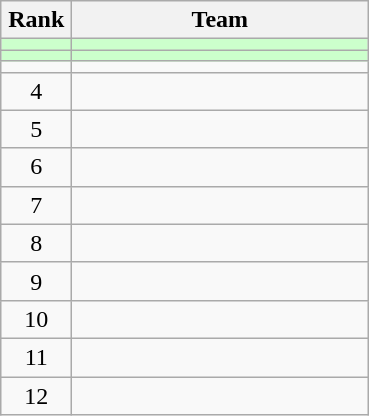<table class="wikitable" style="text-align: center;">
<tr>
<th width=40>Rank</th>
<th width=190>Team</th>
</tr>
<tr bgcolor=ccffcc>
<td></td>
<td align=left></td>
</tr>
<tr bgcolor=ccffcc>
<td></td>
<td align=left></td>
</tr>
<tr>
<td></td>
<td align=left></td>
</tr>
<tr>
<td>4</td>
<td align=left></td>
</tr>
<tr>
<td>5</td>
<td align=left></td>
</tr>
<tr>
<td>6</td>
<td align=left></td>
</tr>
<tr>
<td>7</td>
<td align=left></td>
</tr>
<tr>
<td>8</td>
<td align=left></td>
</tr>
<tr>
<td>9</td>
<td align=left></td>
</tr>
<tr>
<td>10</td>
<td align=left></td>
</tr>
<tr>
<td>11</td>
<td align=left></td>
</tr>
<tr>
<td>12</td>
<td align=left></td>
</tr>
</table>
